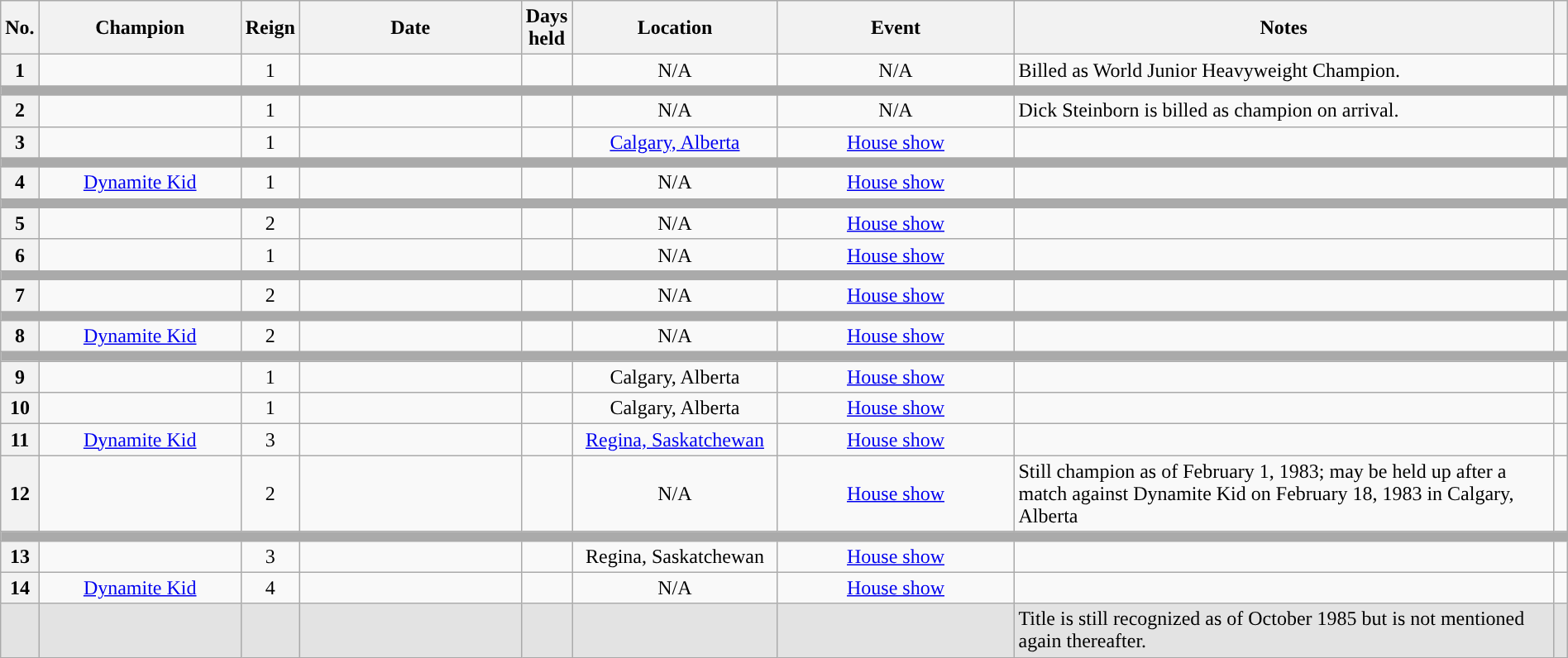<table class="wikitable sortable" style="text-align: center" width=100%>
<tr>
<th width=0 data-sort-type="number" scope="col">No.</th>
<th width=14% scope="col">Champion</th>
<th width=0 scope="col">Reign</th>
<th width=16% scope="col">Date</th>
<th width=0 data-sort-type="number" scope="col">Days held</th>
<th width=14% scope="col">Location</th>
<th width=17% scope="col">Event</th>
<th width=51% class="unsortable" scope="col">Notes</th>
<th width=0 class="unsortable" scope="col"></th>
</tr>
<tr>
<th scope=row>1</th>
<td></td>
<td>1</td>
<td></td>
<td></td>
<td>N/A</td>
<td>N/A</td>
<td align=left>Billed as World Junior Heavyweight Champion.</td>
<td> </td>
</tr>
<tr>
<td style="background: #aaaaaa;" colspan=9></td>
</tr>
<tr>
<th scope=row>2</th>
<td></td>
<td>1</td>
<td></td>
<td></td>
<td>N/A</td>
<td>N/A</td>
<td align=left>Dick Steinborn is billed as champion on arrival.</td>
<td> </td>
</tr>
<tr>
<th scope=row>3</th>
<td></td>
<td>1</td>
<td></td>
<td></td>
<td><a href='#'>Calgary, Alberta</a></td>
<td><a href='#'>House show</a></td>
<td align=left> </td>
<td> </td>
</tr>
<tr>
<td style="background: #aaaaaa;" colspan=9></td>
</tr>
<tr>
<th scope=row>4</th>
<td><a href='#'>Dynamite Kid</a></td>
<td>1</td>
<td></td>
<td></td>
<td>N/A</td>
<td><a href='#'>House show</a></td>
<td align=left> </td>
<td> </td>
</tr>
<tr>
<td style="background: #aaaaaa;" colspan=9></td>
</tr>
<tr>
<th scope=row>5</th>
<td></td>
<td>2</td>
<td></td>
<td></td>
<td>N/A</td>
<td><a href='#'>House show</a></td>
<td align=left> </td>
<td> </td>
</tr>
<tr>
<th scope=row>6</th>
<td></td>
<td>1</td>
<td></td>
<td></td>
<td>N/A</td>
<td><a href='#'>House show</a></td>
<td align=left> </td>
<td> </td>
</tr>
<tr>
<td style="background: #aaaaaa;" colspan=9></td>
</tr>
<tr>
<th scope=row>7</th>
<td></td>
<td>2</td>
<td></td>
<td></td>
<td>N/A</td>
<td><a href='#'>House show</a></td>
<td align=left> </td>
<td> </td>
</tr>
<tr>
<td style="background: #aaaaaa;" colspan=9></td>
</tr>
<tr>
<th scope=row>8</th>
<td><a href='#'>Dynamite Kid</a></td>
<td>2</td>
<td></td>
<td></td>
<td>N/A</td>
<td><a href='#'>House show</a></td>
<td align=left> </td>
<td> </td>
</tr>
<tr>
<td style="background: #aaaaaa;" colspan=9></td>
</tr>
<tr>
<th scope=row>9</th>
<td></td>
<td>1</td>
<td></td>
<td></td>
<td>Calgary, Alberta</td>
<td><a href='#'>House show</a></td>
<td align=left> </td>
<td> </td>
</tr>
<tr>
<th scope=row>10</th>
<td></td>
<td>1</td>
<td></td>
<td></td>
<td>Calgary, Alberta</td>
<td><a href='#'>House show</a></td>
<td align=left> </td>
<td> </td>
</tr>
<tr>
<th scope=row>11</th>
<td><a href='#'>Dynamite Kid</a></td>
<td>3</td>
<td></td>
<td></td>
<td><a href='#'>Regina, Saskatchewan</a></td>
<td><a href='#'>House show</a></td>
<td align=left> </td>
<td> </td>
</tr>
<tr>
<th scope=row>12</th>
<td></td>
<td>2</td>
<td></td>
<td></td>
<td>N/A</td>
<td><a href='#'>House show</a></td>
<td align=left>Still champion as of February 1, 1983; may be held up after a match against Dynamite Kid on February 18, 1983 in Calgary, Alberta</td>
<td> </td>
</tr>
<tr>
<td style="background: #aaaaaa;" colspan=9></td>
</tr>
<tr>
<th scope=row>13</th>
<td></td>
<td>3</td>
<td></td>
<td></td>
<td>Regina, Saskatchewan</td>
<td><a href='#'>House show</a></td>
<td align=left> </td>
<td></td>
</tr>
<tr>
<th scope=row>14</th>
<td><a href='#'>Dynamite Kid</a></td>
<td>4</td>
<td></td>
<td></td>
<td>N/A</td>
<td><a href='#'>House show</a></td>
<td align=left> </td>
<td> </td>
</tr>
<tr style="background-color:#e3e3e3">
<td scope="row"></td>
<td></td>
<td></td>
<td></td>
<td></td>
<td></td>
<td></td>
<td align=left>Title is still recognized as of October 1985 but is not mentioned again thereafter.</td>
<td></td>
</tr>
</table>
